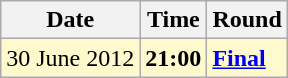<table class="wikitable">
<tr>
<th>Date</th>
<th>Time</th>
<th>Round</th>
</tr>
<tr style=background:lemonchiffon>
<td>30 June 2012</td>
<td><strong>21:00</strong></td>
<td><strong><a href='#'>Final</a></strong></td>
</tr>
</table>
